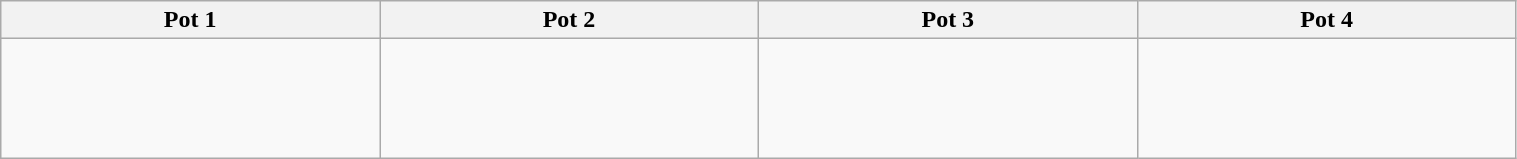<table class="wikitable" style="width:80%;">
<tr>
<th width=15%><strong>Pot 1</strong></th>
<th width=15%><strong>Pot 2</strong></th>
<th width=15%><strong>Pot 3</strong></th>
<th width=15%><strong>Pot 4</strong></th>
</tr>
<tr>
<td><br><br>
<br>
<br>
</td>
<td><br><br>
<br>
<br>
</td>
<td><br><br>
<br>
<br>
</td>
<td><br><br>
<br>
<br>
</td>
</tr>
</table>
